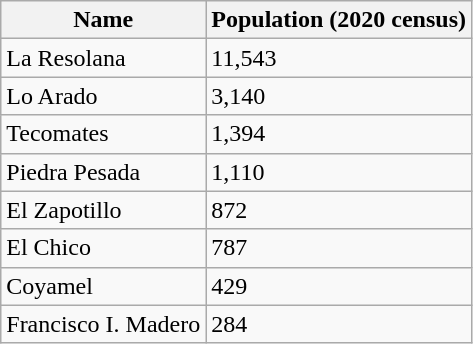<table class= "wikitable sortable">
<tr>
<th scope="col">Name</th>
<th scope="col">Population (2020 census)</th>
</tr>
<tr>
<td>La Resolana</td>
<td>11,543</td>
</tr>
<tr>
<td>Lo Arado</td>
<td>3,140</td>
</tr>
<tr>
<td>Tecomates</td>
<td>1,394</td>
</tr>
<tr>
<td>Piedra Pesada</td>
<td>1,110</td>
</tr>
<tr>
<td>El Zapotillo</td>
<td>872</td>
</tr>
<tr>
<td>El Chico</td>
<td>787</td>
</tr>
<tr>
<td>Coyamel</td>
<td>429</td>
</tr>
<tr>
<td>Francisco I. Madero</td>
<td>284</td>
</tr>
</table>
